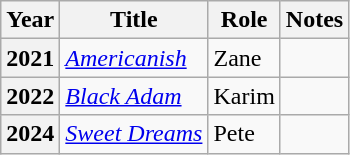<table class="wikitable plainrowheaders">
<tr>
<th scope="col">Year</th>
<th scope="col">Title</th>
<th scope="col">Role</th>
<th scope="col">Notes</th>
</tr>
<tr>
<th scope="row">2021</th>
<td><em><a href='#'>Americanish</a></em></td>
<td>Zane</td>
<td></td>
</tr>
<tr>
<th scope="row">2022</th>
<td><em><a href='#'>Black Adam</a></em></td>
<td>Karim</td>
<td></td>
</tr>
<tr>
<th scope="row">2024</th>
<td><em><a href='#'>Sweet Dreams</a></em></td>
<td>Pete</td>
</tr>
</table>
